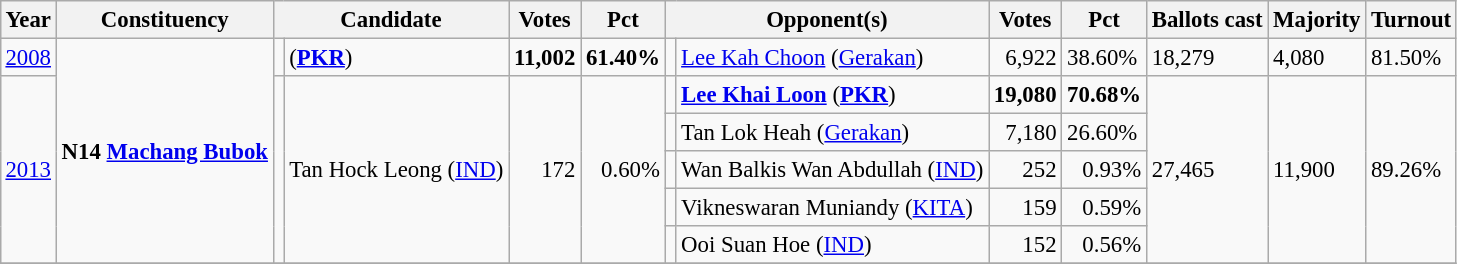<table class="wikitable" style="margin:0.5em ; font-size:95%">
<tr>
<th>Year</th>
<th>Constituency</th>
<th colspan=2>Candidate</th>
<th>Votes</th>
<th>Pct</th>
<th colspan=2>Opponent(s)</th>
<th>Votes</th>
<th>Pct</th>
<th>Ballots cast</th>
<th>Majority</th>
<th>Turnout</th>
</tr>
<tr>
<td><a href='#'>2008</a></td>
<td rowspan=6><strong>N14 <a href='#'>Machang Bubok</a></strong></td>
<td></td>
<td> (<a href='#'><strong>PKR</strong></a>)</td>
<td align="right"><strong>11,002</strong></td>
<td><strong>61.40%</strong></td>
<td></td>
<td><a href='#'>Lee Kah Choon</a> (<a href='#'>Gerakan</a>)</td>
<td align="right">6,922</td>
<td>38.60%</td>
<td>18,279</td>
<td>4,080</td>
<td>81.50%</td>
</tr>
<tr>
<td rowspan=5><a href='#'>2013</a></td>
<td rowspan=5 ></td>
<td rowspan=5>Tan Hock Leong (<a href='#'>IND</a>)</td>
<td rowspan=5 align="right">172</td>
<td rowspan=5 align="right">0.60%</td>
<td></td>
<td><strong><a href='#'>Lee Khai Loon</a></strong> (<a href='#'><strong>PKR</strong></a>)</td>
<td align=right><strong>19,080</strong></td>
<td><strong>70.68%</strong></td>
<td rowspan=5>27,465</td>
<td rowspan=5>11,900</td>
<td rowspan=5>89.26%</td>
</tr>
<tr>
<td></td>
<td>Tan Lok Heah (<a href='#'>Gerakan</a>)</td>
<td align="right">7,180</td>
<td>26.60%</td>
</tr>
<tr>
<td></td>
<td>Wan Balkis Wan Abdullah (<a href='#'>IND</a>)</td>
<td align=right>252</td>
<td align=right>0.93%</td>
</tr>
<tr>
<td bgcolor=></td>
<td>Vikneswaran Muniandy (<a href='#'>KITA</a>)</td>
<td align=right>159</td>
<td align=right>0.59%</td>
</tr>
<tr>
<td></td>
<td>Ooi Suan Hoe (<a href='#'>IND</a>)</td>
<td align=right>152</td>
<td align=right>0.56%</td>
</tr>
<tr>
</tr>
</table>
